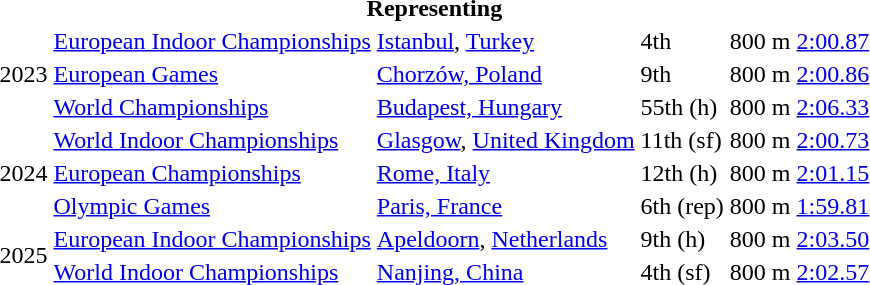<table>
<tr>
<th colspan="6">Representing </th>
</tr>
<tr>
<td rowspan=3>2023</td>
<td><a href='#'>European Indoor Championships</a></td>
<td><a href='#'>Istanbul</a>, <a href='#'>Turkey</a></td>
<td>4th</td>
<td>800 m  </td>
<td><a href='#'>2:00.87</a></td>
</tr>
<tr>
<td><a href='#'>European Games</a></td>
<td><a href='#'>Chorzów, Poland</a></td>
<td>9th</td>
<td>800 m</td>
<td><a href='#'>2:00.86</a></td>
</tr>
<tr>
<td><a href='#'>World Championships</a></td>
<td><a href='#'>Budapest, Hungary</a></td>
<td>55th (h)</td>
<td>800 m</td>
<td><a href='#'>2:06.33</a></td>
</tr>
<tr>
<td rowspan=3>2024</td>
<td><a href='#'>World Indoor Championships</a></td>
<td><a href='#'>Glasgow</a>, <a href='#'>United Kingdom</a></td>
<td>11th (sf)</td>
<td>800 m  </td>
<td><a href='#'>2:00.73</a></td>
</tr>
<tr>
<td><a href='#'>European Championships</a></td>
<td><a href='#'>Rome, Italy</a></td>
<td>12th (h)</td>
<td>800 m</td>
<td><a href='#'>2:01.15</a></td>
</tr>
<tr>
<td><a href='#'>Olympic Games</a></td>
<td><a href='#'>Paris, France</a></td>
<td>6th (rep)</td>
<td>800 m</td>
<td><a href='#'>1:59.81</a></td>
</tr>
<tr>
<td rowspan=2>2025</td>
<td><a href='#'>European Indoor Championships</a></td>
<td><a href='#'>Apeldoorn</a>, <a href='#'>Netherlands</a></td>
<td>9th (h)</td>
<td>800 m </td>
<td><a href='#'>2:03.50</a></td>
</tr>
<tr>
<td><a href='#'>World Indoor Championships</a></td>
<td><a href='#'>Nanjing, China</a></td>
<td>4th (sf)</td>
<td>800 m</td>
<td><a href='#'>2:02.57</a></td>
</tr>
</table>
